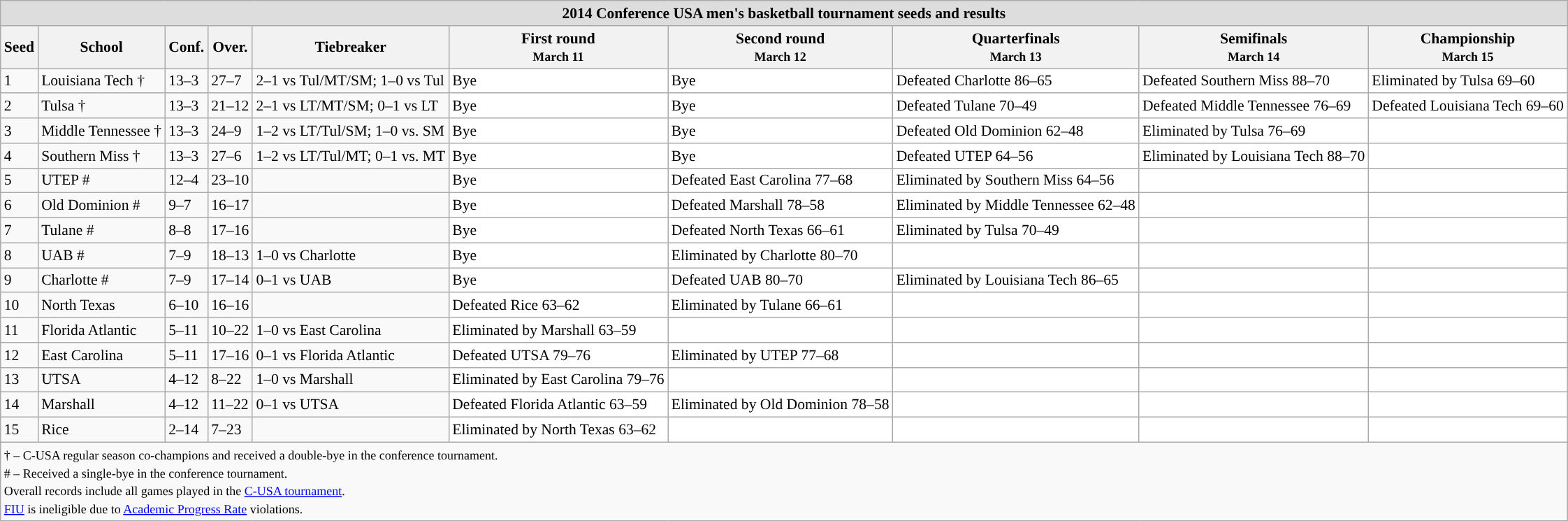<table class="wikitable" style="white-space:nowrap; font-size:90%;">
<tr>
<td colspan="10" style="text-align:center; background:#ddd; font:#000;"><strong>2014 Conference USA men's basketball tournament seeds and results</strong></td>
</tr>
<tr>
<th>Seed</th>
<th>School</th>
<th>Conf.</th>
<th>Over.</th>
<th>Tiebreaker</th>
<th>First round<br><small>March 11</small></th>
<th>Second round<br><small>March 12</small></th>
<th>Quarterfinals<br><small>March 13</small></th>
<th>Semifinals<br><small>March 14</small></th>
<th>Championship<br><small>March 15</small></th>
</tr>
<tr>
<td>1</td>
<td>Louisiana Tech †</td>
<td>13–3</td>
<td>27–7</td>
<td>2–1 vs Tul/MT/SM; 1–0 vs Tul</td>
<td style="background:#fff;">Bye</td>
<td style="background:#fff;">Bye</td>
<td style="background:#fff;">Defeated Charlotte 86–65</td>
<td style="background:#fff;">Defeated Southern Miss 88–70</td>
<td style="background:#fff;">Eliminated by Tulsa 69–60</td>
</tr>
<tr>
<td>2</td>
<td>Tulsa †</td>
<td>13–3</td>
<td>21–12</td>
<td>2–1 vs LT/MT/SM; 0–1 vs LT</td>
<td style="background:#fff;">Bye</td>
<td style="background:#fff;">Bye</td>
<td style="background:#fff;">Defeated Tulane 70–49</td>
<td style="background:#fff;">Defeated Middle Tennessee 76–69</td>
<td style="background:#fff;">Defeated Louisiana Tech 69–60</td>
</tr>
<tr>
<td>3</td>
<td>Middle Tennessee †</td>
<td>13–3</td>
<td>24–9</td>
<td>1–2 vs LT/Tul/SM; 1–0 vs. SM</td>
<td style="background:#fff;">Bye</td>
<td style="background:#fff;">Bye</td>
<td style="background:#fff;">Defeated Old Dominion 62–48</td>
<td style="background:#fff;">Eliminated by Tulsa 76–69</td>
<td style="background:#fff;"></td>
</tr>
<tr>
<td>4</td>
<td>Southern Miss †</td>
<td>13–3</td>
<td>27–6</td>
<td>1–2 vs LT/Tul/MT; 0–1 vs. MT</td>
<td style="background:#fff;">Bye</td>
<td style="background:#fff;">Bye</td>
<td style="background:#fff;">Defeated UTEP 64–56</td>
<td style="background:#fff;">Eliminated by Louisiana Tech 88–70</td>
<td style="background:#fff;"></td>
</tr>
<tr>
<td>5</td>
<td>UTEP #</td>
<td>12–4</td>
<td>23–10</td>
<td></td>
<td style="background:#fff;">Bye</td>
<td style="background:#fff;">Defeated East Carolina 77–68</td>
<td style="background:#fff;">Eliminated by Southern Miss 64–56</td>
<td style="background:#fff;"></td>
<td style="background:#fff;"></td>
</tr>
<tr>
<td>6</td>
<td>Old Dominion #</td>
<td>9–7</td>
<td>16–17</td>
<td></td>
<td style="background:#fff;">Bye</td>
<td style="background:#fff;">Defeated Marshall 78–58</td>
<td style="background:#fff;">Eliminated by Middle Tennessee 62–48</td>
<td style="background:#fff;"></td>
<td style="background:#fff;"></td>
</tr>
<tr>
<td>7</td>
<td>Tulane #</td>
<td>8–8</td>
<td>17–16</td>
<td></td>
<td style="background:#fff;">Bye</td>
<td style="background:#fff;">Defeated North Texas 66–61</td>
<td style="background:#fff;">Eliminated by Tulsa 70–49</td>
<td style="background:#fff;"></td>
<td style="background:#fff;"></td>
</tr>
<tr>
<td>8</td>
<td>UAB #</td>
<td>7–9</td>
<td>18–13</td>
<td>1–0 vs Charlotte</td>
<td style="background:#fff;">Bye</td>
<td style="background:#fff;">Eliminated by Charlotte 80–70</td>
<td style="background:#fff;"></td>
<td style="background:#fff;"></td>
<td style="background:#fff;"></td>
</tr>
<tr>
<td>9</td>
<td>Charlotte #</td>
<td>7–9</td>
<td>17–14</td>
<td>0–1 vs UAB</td>
<td style="background:#fff;">Bye</td>
<td style="background:#fff;">Defeated UAB 80–70</td>
<td style="background:#fff;">Eliminated by Louisiana Tech 86–65</td>
<td style="background:#fff;"></td>
<td style="background:#fff;"></td>
</tr>
<tr>
<td>10</td>
<td>North Texas</td>
<td>6–10</td>
<td>16–16</td>
<td></td>
<td style="background:#fff;">Defeated Rice 63–62</td>
<td style="background:#fff;">Eliminated by Tulane 66–61</td>
<td style="background:#fff;"></td>
<td style="background:#fff;"></td>
<td style="background:#fff;"></td>
</tr>
<tr>
<td>11</td>
<td>Florida Atlantic</td>
<td>5–11</td>
<td>10–22</td>
<td>1–0 vs East Carolina</td>
<td style="background:#fff;">Eliminated by Marshall 63–59</td>
<td style="background:#fff;"></td>
<td style="background:#fff;"></td>
<td style="background:#fff;"></td>
<td style="background:#fff;"></td>
</tr>
<tr>
<td>12</td>
<td>East Carolina</td>
<td>5–11</td>
<td>17–16</td>
<td>0–1 vs Florida Atlantic</td>
<td style="background:#fff;">Defeated UTSA 79–76</td>
<td style="background:#fff;">Eliminated by UTEP 77–68</td>
<td style="background:#fff;"></td>
<td style="background:#fff;"></td>
<td style="background:#fff;"></td>
</tr>
<tr>
<td>13</td>
<td>UTSA</td>
<td>4–12</td>
<td>8–22</td>
<td>1–0 vs Marshall</td>
<td style="background:#fff;">Eliminated by East Carolina 79–76</td>
<td style="background:#fff;"></td>
<td style="background:#fff;"></td>
<td style="background:#fff;"></td>
<td style="background:#fff;"></td>
</tr>
<tr>
<td>14</td>
<td>Marshall</td>
<td>4–12</td>
<td>11–22</td>
<td>0–1 vs UTSA</td>
<td style="background:#fff;">Defeated Florida Atlantic 63–59</td>
<td style="background:#fff;">Eliminated by Old Dominion 78–58</td>
<td style="background:#fff;"></td>
<td style="background:#fff;"></td>
<td style="background:#fff;"></td>
</tr>
<tr>
<td>15</td>
<td>Rice</td>
<td>2–14</td>
<td>7–23</td>
<td></td>
<td style="background:#fff;">Eliminated by North Texas 63–62</td>
<td style="background:#fff;"></td>
<td style="background:#fff;"></td>
<td style="background:#fff;"></td>
<td style="background:#fff;"></td>
</tr>
<tr>
<td colspan="10" style="text-align:left;"><small>† – C-USA regular season co-champions and received a double-bye in the conference tournament.<br># – Received a single-bye in the conference tournament.<br>Overall records include all games played in the <a href='#'>C-USA tournament</a>.<br><a href='#'>FIU</a> is ineligible due to <a href='#'>Academic Progress Rate</a> violations.</small></td>
</tr>
</table>
